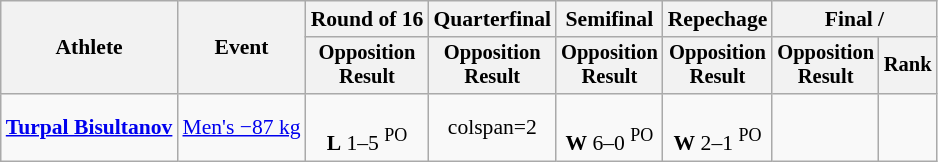<table class="wikitable" style="font-size:90%">
<tr>
<th rowspan=2>Athlete</th>
<th rowspan=2>Event</th>
<th>Round of 16</th>
<th>Quarterfinal</th>
<th>Semifinal</th>
<th>Repechage</th>
<th colspan=2>Final / </th>
</tr>
<tr style="font-size: 95%">
<th>Opposition<br>Result</th>
<th>Opposition<br>Result</th>
<th>Opposition<br>Result</th>
<th>Opposition<br>Result</th>
<th>Opposition<br>Result</th>
<th>Rank</th>
</tr>
<tr align=center>
<td align=left><strong><a href='#'>Turpal Bisultanov</a></strong></td>
<td align=left><a href='#'>Men's −87 kg</a></td>
<td><br><strong>L</strong> 1–5 <sup>PO</sup></td>
<td>colspan=2 </td>
<td><br><strong>W</strong> 6–0 <sup>PO</sup></td>
<td><br><strong>W</strong> 2–1 <sup>PO</sup></td>
<td></td>
</tr>
</table>
